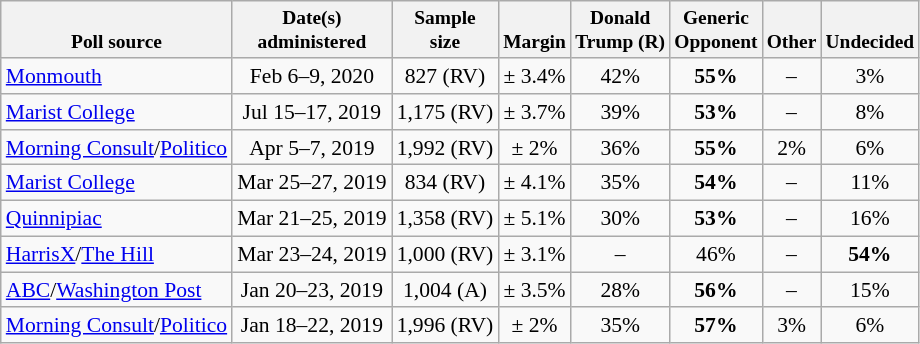<table class="wikitable sortable" style="font-size:90%;text-align:center;">
<tr valign=bottom style="font-size:90%;">
<th>Poll source</th>
<th>Date(s)<br>administered</th>
<th>Sample<br>size</th>
<th>Margin<br></th>
<th>Donald<br>Trump (R)</th>
<th>Generic<br>Opponent</th>
<th>Other</th>
<th>Undecided</th>
</tr>
<tr>
<td style="text-align:left;"><a href='#'>Monmouth</a></td>
<td>Feb 6–9, 2020</td>
<td>827 (RV)</td>
<td>± 3.4%</td>
<td>42%</td>
<td><strong>55%</strong></td>
<td>–</td>
<td>3%</td>
</tr>
<tr>
<td style="text-align:left;"><a href='#'>Marist College</a></td>
<td>Jul 15–17, 2019</td>
<td>1,175 (RV)</td>
<td>± 3.7%</td>
<td>39%</td>
<td><strong>53%</strong></td>
<td>–</td>
<td>8%</td>
</tr>
<tr>
<td style="text-align:left;"><a href='#'>Morning Consult</a>/<a href='#'>Politico</a></td>
<td>Apr 5–7, 2019</td>
<td>1,992 (RV)</td>
<td>± 2%</td>
<td>36%</td>
<td><strong>55%</strong></td>
<td>2%</td>
<td>6%</td>
</tr>
<tr>
<td style="text-align:left;"><a href='#'>Marist College</a></td>
<td>Mar 25–27, 2019</td>
<td>834 (RV)</td>
<td>± 4.1%</td>
<td>35%</td>
<td><strong>54%</strong></td>
<td>–</td>
<td>11%</td>
</tr>
<tr>
<td style="text-align:left;"><a href='#'>Quinnipiac</a></td>
<td>Mar 21–25, 2019</td>
<td>1,358 (RV)</td>
<td>± 5.1%</td>
<td>30%</td>
<td><strong>53%</strong></td>
<td>–</td>
<td>16%</td>
</tr>
<tr>
<td style="text-align:left;"><a href='#'>HarrisX</a>/<a href='#'>The Hill</a></td>
<td>Mar 23–24, 2019</td>
<td>1,000 (RV)</td>
<td>± 3.1%</td>
<td>–</td>
<td>46%</td>
<td>–</td>
<td><strong>54%</strong></td>
</tr>
<tr>
<td style="text-align:left;"><a href='#'>ABC</a>/<a href='#'>Washington Post</a></td>
<td>Jan 20–23, 2019</td>
<td>1,004 (A)</td>
<td>± 3.5%</td>
<td>28%</td>
<td><strong>56%</strong></td>
<td>–</td>
<td>15%</td>
</tr>
<tr>
<td style="text-align:left;"><a href='#'>Morning Consult</a>/<a href='#'>Politico</a></td>
<td>Jan 18–22, 2019</td>
<td>1,996 (RV)</td>
<td>± 2%</td>
<td>35%</td>
<td><strong>57%</strong></td>
<td>3%</td>
<td>6%</td>
</tr>
</table>
